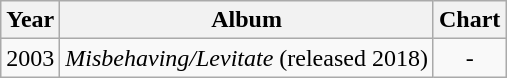<table class="wikitable">
<tr>
<th align="left">Year</th>
<th align="left">Album</th>
<th style="text-align:center;">Chart</th>
</tr>
<tr>
<td style="text-align:center;">2003</td>
<td align="left"><em>Misbehaving/Levitate</em> (released 2018)</td>
<td style="text-align:center;">-</td>
</tr>
</table>
